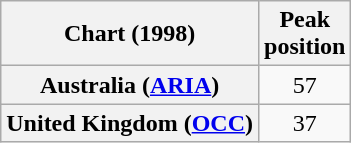<table class="wikitable sortable plainrowheaders" style="text-align:center">
<tr>
<th scope="col">Chart (1998)</th>
<th scope="col">Peak<br>position</th>
</tr>
<tr>
<th scope="row">Australia (<a href='#'>ARIA</a>)</th>
<td>57</td>
</tr>
<tr>
<th scope="row">United Kingdom (<a href='#'>OCC</a>)</th>
<td>37</td>
</tr>
</table>
